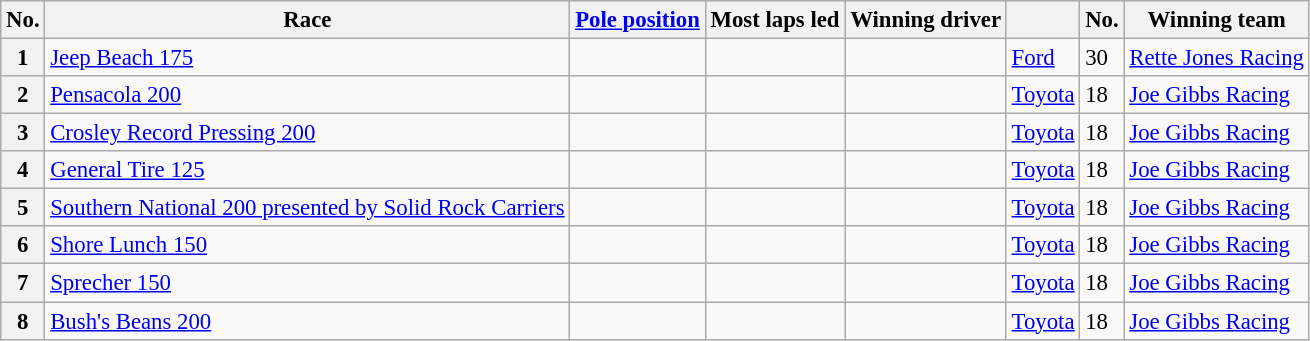<table class="wikitable" style="font-size:95%">
<tr>
<th>No.</th>
<th>Race</th>
<th><a href='#'>Pole position</a></th>
<th>Most laps led</th>
<th>Winning driver</th>
<th></th>
<th>No.</th>
<th>Winning team</th>
</tr>
<tr>
<th>1</th>
<td><a href='#'>Jeep Beach 175</a></td>
<td></td>
<td></td>
<td></td>
<td><a href='#'>Ford</a></td>
<td>30</td>
<td><a href='#'>Rette Jones Racing</a></td>
</tr>
<tr>
<th>2</th>
<td><a href='#'>Pensacola 200</a></td>
<td></td>
<td></td>
<td></td>
<td><a href='#'>Toyota</a></td>
<td>18</td>
<td><a href='#'>Joe Gibbs Racing</a></td>
</tr>
<tr>
<th>3</th>
<td><a href='#'>Crosley Record Pressing 200</a></td>
<td></td>
<td></td>
<td></td>
<td><a href='#'>Toyota</a></td>
<td>18</td>
<td><a href='#'>Joe Gibbs Racing</a></td>
</tr>
<tr>
<th>4</th>
<td><a href='#'>General Tire 125</a></td>
<td></td>
<td><br></td>
<td></td>
<td><a href='#'>Toyota</a></td>
<td>18</td>
<td><a href='#'>Joe Gibbs Racing</a></td>
</tr>
<tr>
<th>5</th>
<td><a href='#'>Southern National 200 presented by Solid Rock Carriers</a></td>
<td></td>
<td></td>
<td></td>
<td><a href='#'>Toyota</a></td>
<td>18</td>
<td><a href='#'>Joe Gibbs Racing</a></td>
</tr>
<tr>
<th>6</th>
<td><a href='#'>Shore Lunch 150</a></td>
<td></td>
<td></td>
<td></td>
<td><a href='#'>Toyota</a></td>
<td>18</td>
<td><a href='#'>Joe Gibbs Racing</a></td>
</tr>
<tr>
<th>7</th>
<td><a href='#'>Sprecher 150</a></td>
<td></td>
<td><br></td>
<td></td>
<td><a href='#'>Toyota</a></td>
<td>18</td>
<td><a href='#'>Joe Gibbs Racing</a></td>
</tr>
<tr>
<th>8</th>
<td><a href='#'>Bush's Beans 200</a></td>
<td></td>
<td></td>
<td></td>
<td><a href='#'>Toyota</a></td>
<td>18</td>
<td><a href='#'>Joe Gibbs Racing</a></td>
</tr>
</table>
